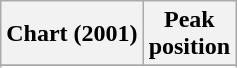<table class="wikitable sortable plainrowheaders" style="text-align:center">
<tr>
<th scope="col">Chart (2001)</th>
<th scope="col">Peak<br>position</th>
</tr>
<tr>
</tr>
<tr>
</tr>
</table>
